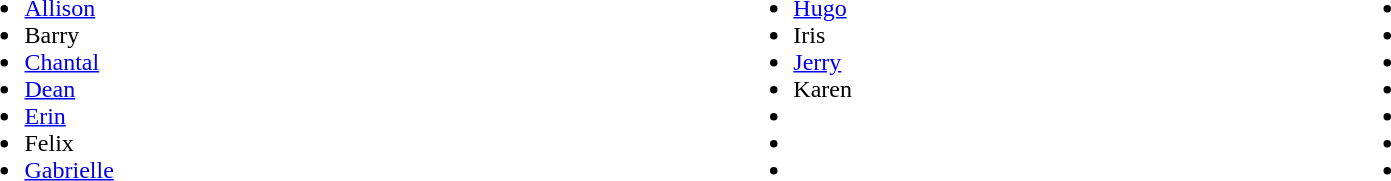<table width="90%">
<tr>
<td><br><ul><li><a href='#'>Allison</a></li><li>Barry</li><li><a href='#'>Chantal</a></li><li><a href='#'>Dean</a></li><li><a href='#'>Erin</a></li><li>Felix</li><li><a href='#'>Gabrielle</a></li></ul></td>
<td><br><ul><li><a href='#'>Hugo</a></li><li>Iris</li><li><a href='#'>Jerry</a></li><li>Karen</li><li></li><li></li><li></li></ul></td>
<td><br><ul><li></li><li></li><li></li><li></li><li></li><li></li><li></li></ul></td>
</tr>
</table>
